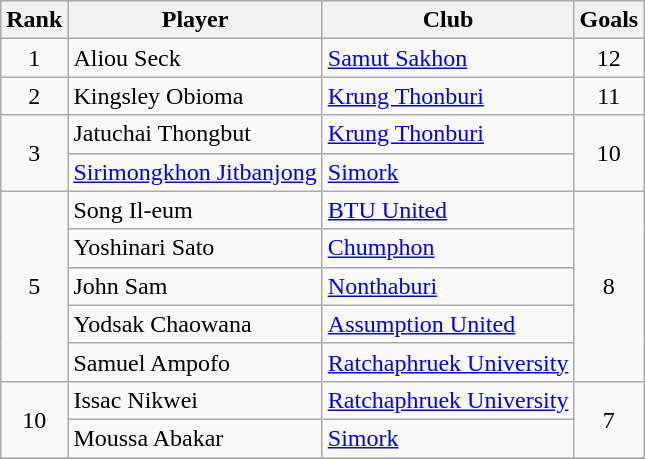<table class="wikitable" style="text-align:center">
<tr>
<th>Rank</th>
<th>Player</th>
<th>Club</th>
<th>Goals</th>
</tr>
<tr>
<td>1</td>
<td align="left"> Aliou Seck</td>
<td align="left"><a href='#'>Samut Sakhon</a></td>
<td>12</td>
</tr>
<tr>
<td>2</td>
<td align="left"> Kingsley Obioma</td>
<td align="left"><a href='#'>Krung Thonburi</a></td>
<td>11</td>
</tr>
<tr>
<td rowspan="2">3</td>
<td align="left"> Jatuchai Thongbut</td>
<td align="left"><a href='#'>Krung Thonburi</a></td>
<td rowspan="2">10</td>
</tr>
<tr>
<td align="left"> <a href='#'>Sirimongkhon Jitbanjong</a></td>
<td align="left"><a href='#'>Simork</a></td>
</tr>
<tr>
<td rowspan="5">5</td>
<td align="left"> Song Il-eum</td>
<td align="left"><a href='#'>BTU United</a></td>
<td rowspan="5">8</td>
</tr>
<tr>
<td align="left"> Yoshinari Sato</td>
<td align="left"><a href='#'>Chumphon</a></td>
</tr>
<tr>
<td align="left"> John Sam</td>
<td align="left"><a href='#'>Nonthaburi</a></td>
</tr>
<tr>
<td align="left"> Yodsak Chaowana</td>
<td align="left"><a href='#'>Assumption United</a></td>
</tr>
<tr>
<td align="left"> Samuel Ampofo</td>
<td align="left"><a href='#'>Ratchaphruek University</a></td>
</tr>
<tr>
<td rowspan="2">10</td>
<td align="left"> Issac Nikwei</td>
<td align="left"><a href='#'>Ratchaphruek University</a></td>
<td rowspan="2">7</td>
</tr>
<tr>
<td align="left"> Moussa Abakar</td>
<td align="left"><a href='#'>Simork</a></td>
</tr>
<tr>
</tr>
</table>
